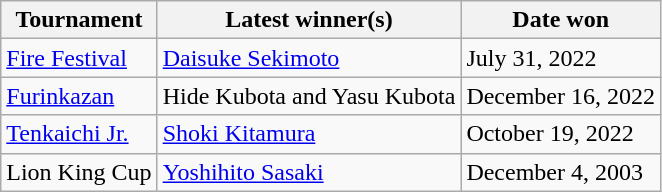<table class="wikitable">
<tr>
<th>Tournament</th>
<th>Latest winner(s)</th>
<th>Date won</th>
</tr>
<tr>
<td><a href='#'>Fire Festival</a></td>
<td><a href='#'>Daisuke Sekimoto</a></td>
<td>July 31, 2022</td>
</tr>
<tr>
<td><a href='#'>Furinkazan</a></td>
<td>Hide Kubota and Yasu Kubota</td>
<td>December 16, 2022</td>
</tr>
<tr>
<td><a href='#'>Tenkaichi Jr.</a></td>
<td><a href='#'>Shoki Kitamura</a></td>
<td>October 19, 2022</td>
</tr>
<tr>
<td>Lion King Cup</td>
<td><a href='#'>Yoshihito Sasaki</a></td>
<td>December 4, 2003</td>
</tr>
</table>
